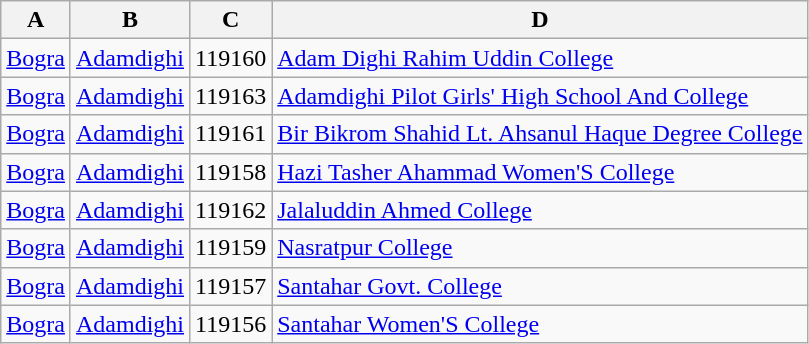<table class="wikitable">
<tr>
<th style="text-align: center;">A</th>
<th style="text-align: center;">B</th>
<th style="text-align: center;">C</th>
<th style="text-align: center;">D</th>
</tr>
<tr>
<td style="text-align: center;"><a href='#'>Bogra</a></td>
<td style="text-align: center;"><a href='#'>Adamdighi</a></td>
<td style="text-align: center;">119160</td>
<td><a href='#'>Adam Dighi Rahim Uddin College</a></td>
</tr>
<tr>
<td style="text-align: center;"><a href='#'>Bogra</a></td>
<td style="text-align: center;"><a href='#'>Adamdighi</a></td>
<td style="text-align: center;">119163</td>
<td><a href='#'>Adamdighi Pilot Girls' High School And College</a></td>
</tr>
<tr>
<td style="text-align: center;"><a href='#'>Bogra</a></td>
<td style="text-align: center;"><a href='#'>Adamdighi</a></td>
<td style="text-align: center;">119161</td>
<td><a href='#'>Bir Bikrom Shahid Lt. Ahsanul Haque Degree College</a></td>
</tr>
<tr>
<td style="text-align: center;"><a href='#'>Bogra</a></td>
<td style="text-align: center;"><a href='#'>Adamdighi</a></td>
<td style="text-align: center;">119158</td>
<td><a href='#'>Hazi Tasher Ahammad Women'S College</a></td>
</tr>
<tr>
<td style="text-align: center;"><a href='#'>Bogra</a></td>
<td style="text-align: center;"><a href='#'>Adamdighi</a></td>
<td style="text-align: center;">119162</td>
<td><a href='#'>Jalaluddin Ahmed College</a></td>
</tr>
<tr>
<td style="text-align: center;"><a href='#'>Bogra</a></td>
<td style="text-align: center;"><a href='#'>Adamdighi</a></td>
<td style="text-align: center;">119159</td>
<td><a href='#'>Nasratpur College</a></td>
</tr>
<tr>
<td style="text-align: center;"><a href='#'>Bogra</a></td>
<td style="text-align: center;"><a href='#'>Adamdighi</a></td>
<td style="text-align: center;">119157</td>
<td><a href='#'>Santahar Govt. College</a></td>
</tr>
<tr>
<td style="text-align: center;"><a href='#'>Bogra</a></td>
<td style="text-align: center;"><a href='#'>Adamdighi</a></td>
<td style="text-align: center;">119156</td>
<td><a href='#'>Santahar Women'S College</a></td>
</tr>
</table>
